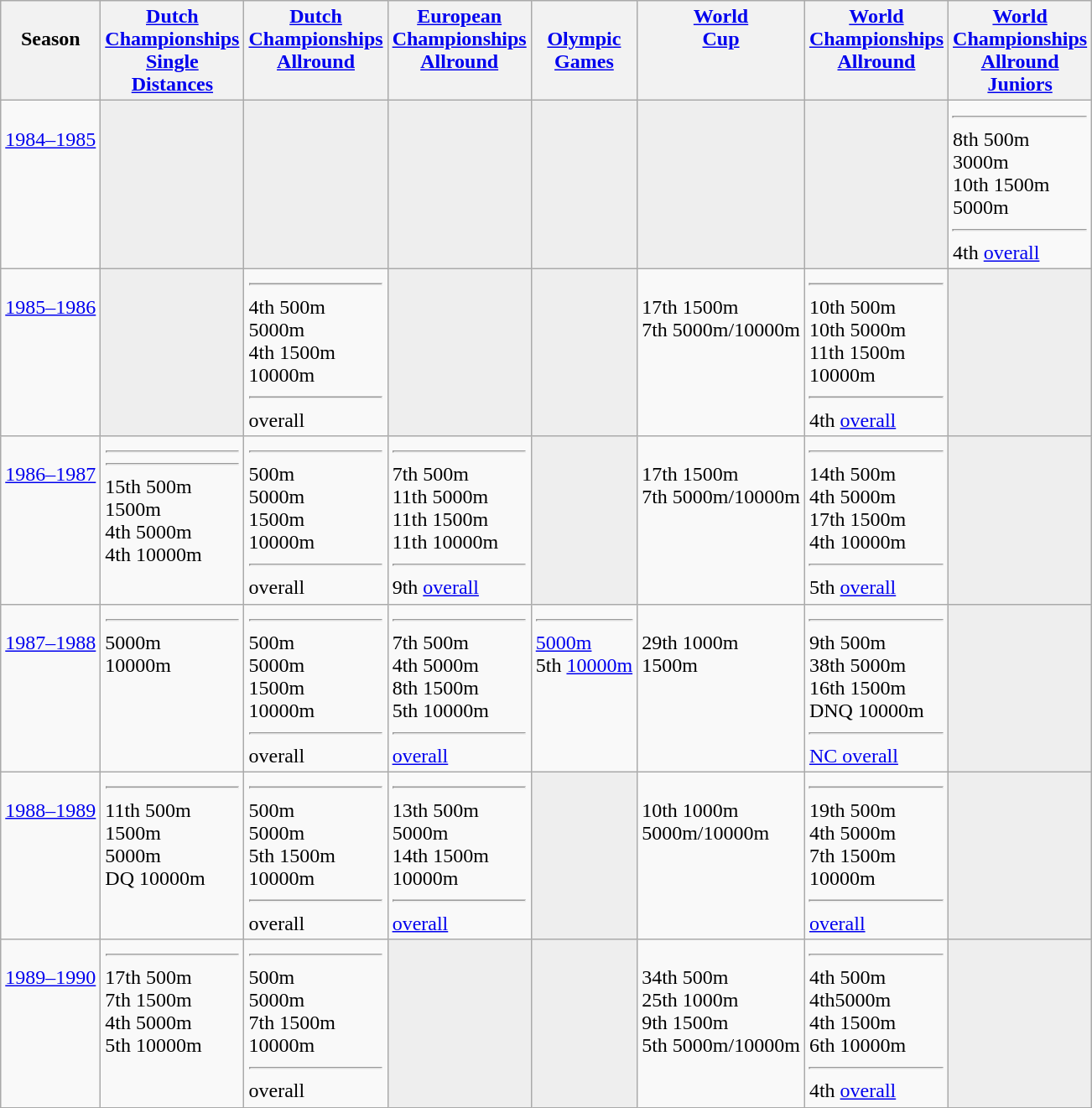<table class="wikitable">
<tr style="vertical-align: top;">
<th><br> Season</th>
<th><a href='#'>Dutch <br> Championships <br> Single <br> Distances</a></th>
<th><a href='#'>Dutch <br> Championships <br> Allround</a></th>
<th><a href='#'>European <br> Championships <br> Allround</a></th>
<th> <br> <a href='#'>Olympic <br> Games</a></th>
<th><a href='#'>World <br> Cup</a></th>
<th><a href='#'>World <br> Championships <br> Allround</a></th>
<th><a href='#'>World <br> Championships <br> Allround <br> Juniors</a></th>
</tr>
<tr style="vertical-align: top;">
<td><br> <a href='#'>1984–1985</a></td>
<td bgcolor=#EEEEEE></td>
<td bgcolor=#EEEEEE></td>
<td bgcolor=#EEEEEE></td>
<td bgcolor=#EEEEEE></td>
<td bgcolor=#EEEEEE></td>
<td bgcolor=#EEEEEE></td>
<td> <hr> 8th 500m <br>  3000m <br> 10th 1500m <br>  5000m <hr> 4th <a href='#'>overall</a></td>
</tr>
<tr style="vertical-align: top;">
<td><br> <a href='#'>1985–1986</a></td>
<td bgcolor=#EEEEEE></td>
<td> <hr> 4th 500m <br>  5000m <br> 4th 1500m <br>  10000m <hr>  overall</td>
<td bgcolor=#EEEEEE></td>
<td bgcolor=#EEEEEE></td>
<td><br> 17th 1500m <br> 7th 5000m/10000m</td>
<td> <hr> 10th 500m <br> 10th 5000m <br> 11th 1500m <br>  10000m <hr> 4th <a href='#'>overall</a></td>
<td bgcolor=#EEEEEE></td>
</tr>
<tr style="vertical-align: top;">
<td><br> <a href='#'>1986–1987</a></td>
<td> <hr>  <hr> 15th 500m <br>  1500m <br> 4th 5000m <br> 4th 10000m</td>
<td> <hr>  500m <br>  5000m <br>  1500m <br>  10000m <hr>  overall</td>
<td> <hr> 7th 500m <br> 11th 5000m <br> 11th 1500m <br> 11th 10000m <hr> 9th <a href='#'>overall</a></td>
<td bgcolor=#EEEEEE></td>
<td><br> 17th 1500m <br> 7th 5000m/10000m</td>
<td> <hr> 14th 500m <br> 4th 5000m <br> 17th 1500m <br> 4th 10000m <hr> 5th <a href='#'>overall</a></td>
<td bgcolor=#EEEEEE></td>
</tr>
<tr style="vertical-align: top;">
<td><br> <a href='#'>1987–1988</a></td>
<td> <hr>  5000m <br>  10000m</td>
<td> <hr>  500m <br>  5000m <br>  1500m <br>  10000m <hr>  overall</td>
<td> <hr> 7th 500m <br> 4th 5000m <br> 8th 1500m <br> 5th 10000m <hr>  <a href='#'>overall</a></td>
<td> <hr>  <a href='#'>5000m</a> <br> 5th <a href='#'>10000m</a></td>
<td><br> 29th 1000m <br>  1500m</td>
<td> <hr> 9th 500m <br> 38th 5000m <br> 16th 1500m <br> DNQ 10000m <hr> <a href='#'>NC overall</a></td>
<td bgcolor=#EEEEEE></td>
</tr>
<tr style="vertical-align: top;">
<td><br> <a href='#'>1988–1989</a></td>
<td> <hr> 11th 500m <br>  1500m <br>  5000m <br> DQ 10000m</td>
<td> <hr>  500m <br>  5000m <br> 5th 1500m <br>  10000m <hr>  overall</td>
<td> <hr> 13th 500m <br>  5000m <br> 14th 1500m <br>  10000m <hr>  <a href='#'>overall</a></td>
<td bgcolor=#EEEEEE></td>
<td><br> 10th 1000m <br>  5000m/10000m</td>
<td> <hr> 19th 500m <br> 4th 5000m <br> 7th 1500m <br> 10000m <hr>  <a href='#'>overall</a></td>
<td bgcolor=#EEEEEE></td>
</tr>
<tr style="vertical-align: top;">
<td><br> <a href='#'>1989–1990</a></td>
<td> <hr> 17th 500m <br> 7th 1500m <br> 4th 5000m <br> 5th 10000m</td>
<td> <hr>  500m <br>  5000m <br> 7th 1500m <br>  10000m <hr>  overall</td>
<td bgcolor=#EEEEEE></td>
<td bgcolor=#EEEEEE></td>
<td><br> 34th 500m <br> 25th 1000m <br> 9th 1500m <br> 5th 5000m/10000m</td>
<td> <hr> 4th 500m <br> 4th5000m <br> 4th 1500m <br> 6th 10000m <hr> 4th <a href='#'>overall</a></td>
<td bgcolor=#EEEEEE></td>
</tr>
</table>
